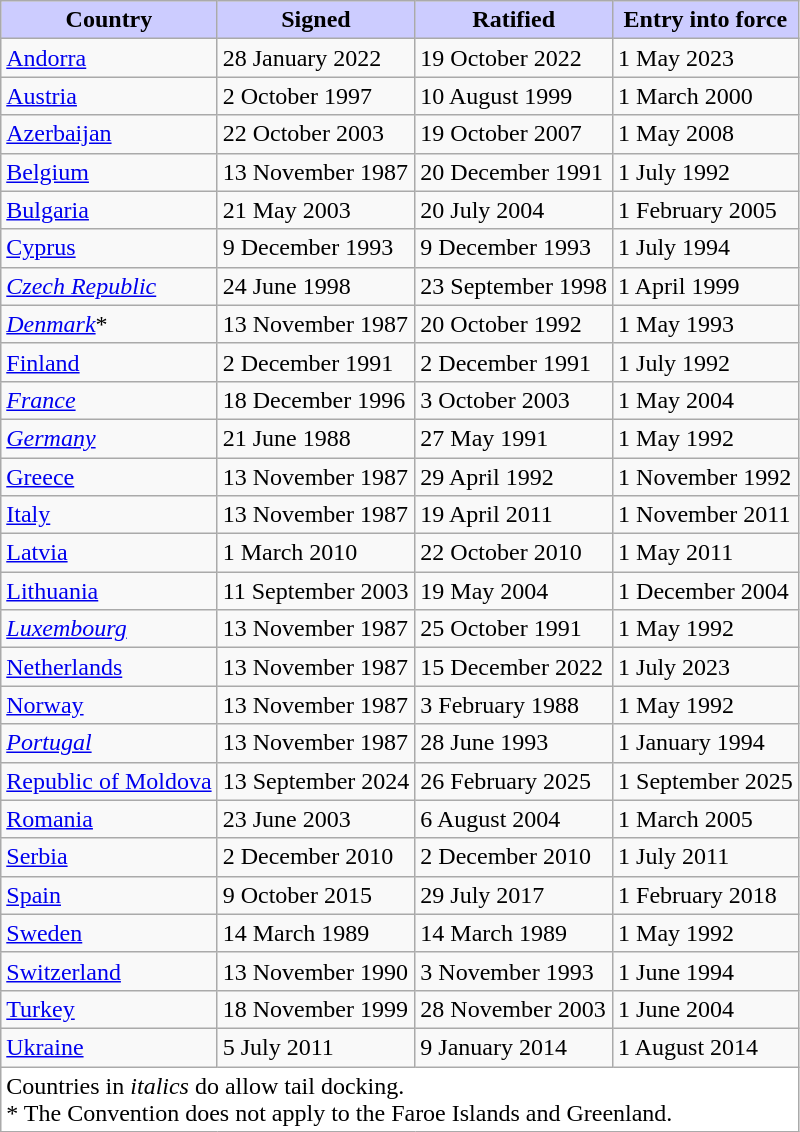<table class="wikitable">
<tr>
<th style="background:#ccccff;">Country</th>
<th style="background:#ccccff;">Signed</th>
<th style="background:#ccccff;">Ratified</th>
<th style="background:#ccccff;">Entry into force</th>
</tr>
<tr>
<td><a href='#'>Andorra</a></td>
<td>28 January 2022</td>
<td>19 October 2022</td>
<td>1 May 2023</td>
</tr>
<tr>
<td><a href='#'>Austria</a></td>
<td>2 October 1997</td>
<td>10 August 1999</td>
<td>1 March 2000</td>
</tr>
<tr>
<td><a href='#'>Azerbaijan</a></td>
<td>22 October 2003</td>
<td>19 October 2007</td>
<td>1 May 2008</td>
</tr>
<tr>
<td><a href='#'>Belgium</a></td>
<td>13 November 1987</td>
<td>20 December 1991</td>
<td>1 July 1992</td>
</tr>
<tr>
<td><a href='#'>Bulgaria</a></td>
<td>21 May 2003</td>
<td>20 July 2004</td>
<td>1 February 2005</td>
</tr>
<tr>
<td><a href='#'>Cyprus</a></td>
<td>9 December 1993</td>
<td>9 December 1993</td>
<td>1 July 1994</td>
</tr>
<tr>
<td><em><a href='#'>Czech Republic</a></em></td>
<td>24 June 1998</td>
<td>23 September 1998</td>
<td>1 April 1999</td>
</tr>
<tr>
<td><em><a href='#'>Denmark</a></em>*</td>
<td>13 November 1987</td>
<td>20 October 1992</td>
<td>1 May 1993</td>
</tr>
<tr>
<td><a href='#'>Finland</a></td>
<td>2 December 1991</td>
<td>2 December 1991</td>
<td>1 July 1992</td>
</tr>
<tr>
<td><em><a href='#'>France</a></em></td>
<td>18 December 1996</td>
<td>3 October 2003</td>
<td>1 May 2004</td>
</tr>
<tr>
<td><em><a href='#'>Germany</a></em></td>
<td>21 June 1988</td>
<td>27 May 1991</td>
<td>1 May 1992</td>
</tr>
<tr>
<td><a href='#'>Greece</a></td>
<td>13 November 1987</td>
<td>29 April 1992</td>
<td>1 November 1992</td>
</tr>
<tr>
<td><a href='#'>Italy</a></td>
<td>13 November 1987</td>
<td>19 April 2011</td>
<td>1 November 2011</td>
</tr>
<tr>
<td><a href='#'>Latvia</a></td>
<td>1 March 2010</td>
<td>22 October 2010</td>
<td>1 May 2011</td>
</tr>
<tr>
<td><a href='#'>Lithuania</a></td>
<td>11 September 2003</td>
<td>19 May 2004</td>
<td>1 December 2004</td>
</tr>
<tr>
<td><em><a href='#'>Luxembourg</a></em></td>
<td>13 November 1987</td>
<td>25 October 1991</td>
<td>1 May 1992</td>
</tr>
<tr>
<td><a href='#'>Netherlands</a></td>
<td>13 November 1987</td>
<td>15 December 2022</td>
<td>1 July 2023</td>
</tr>
<tr>
<td><a href='#'>Norway</a></td>
<td>13 November 1987</td>
<td>3 February 1988</td>
<td>1 May 1992</td>
</tr>
<tr>
<td><em><a href='#'>Portugal</a></em></td>
<td>13 November 1987</td>
<td>28 June 1993</td>
<td>1 January 1994</td>
</tr>
<tr>
<td><a href='#'>Republic of Moldova</a></td>
<td>13 September 2024</td>
<td>26 February 2025</td>
<td>1 September 2025</td>
</tr>
<tr>
<td><a href='#'>Romania</a></td>
<td>23 June 2003</td>
<td>6 August 2004</td>
<td>1 March 2005</td>
</tr>
<tr>
<td><a href='#'>Serbia</a></td>
<td>2 December 2010</td>
<td>2 December 2010</td>
<td>1 July 2011</td>
</tr>
<tr>
<td><a href='#'>Spain</a></td>
<td>9 October 2015</td>
<td>29 July 2017</td>
<td>1 February 2018</td>
</tr>
<tr>
<td><a href='#'>Sweden</a></td>
<td>14 March 1989</td>
<td>14 March 1989</td>
<td>1 May 1992</td>
</tr>
<tr>
<td><a href='#'>Switzerland</a></td>
<td>13 November 1990</td>
<td>3 November 1993</td>
<td>1 June 1994</td>
</tr>
<tr>
<td><a href='#'>Turkey</a></td>
<td>18 November 1999</td>
<td>28 November 2003</td>
<td>1 June 2004</td>
</tr>
<tr>
<td><a href='#'>Ukraine</a></td>
<td>5 July 2011</td>
<td>9 January 2014</td>
<td>1 August 2014</td>
</tr>
<tr>
<td colspan=4 style="background:white;">Countries in <em>italics</em> do allow tail docking.<br>* The Convention does not apply to the Faroe Islands and Greenland.</td>
</tr>
</table>
